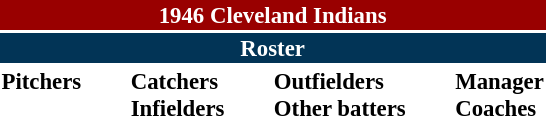<table class="toccolours" style="font-size: 95%;">
<tr>
<th colspan="10" style="background-color: #990000; color: white; text-align: center;">1946 Cleveland Indians</th>
</tr>
<tr>
<td colspan="10" style="background-color: #023456; color: white; text-align: center;"><strong>Roster</strong></td>
</tr>
<tr>
<td valign="top"><strong>Pitchers</strong><br>

















</td>
<td width="25px"></td>
<td valign="top"><strong>Catchers</strong><br>




<strong>Infielders</strong>














</td>
<td width="25px"></td>
<td valign="top"><strong>Outfielders</strong><br>






<strong>Other batters</strong>
</td>
<td width="25px"></td>
<td valign="top"><strong>Manager</strong><br>
<strong>Coaches</strong>


</td>
</tr>
</table>
